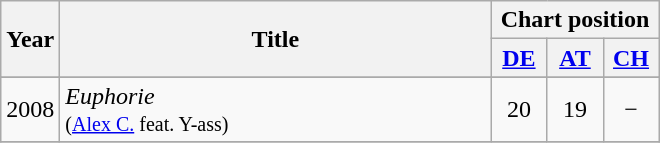<table class="wikitable">
<tr>
<th width="28" rowspan="2">Year</th>
<th width="280" rowspan="2">Title</th>
<th colspan="3">Chart position</th>
</tr>
<tr>
<th width="30"><a href='#'>DE</a></th>
<th width="30"><a href='#'>AT</a></th>
<th width="30"><a href='#'>CH</a></th>
</tr>
<tr>
</tr>
<tr>
<td>2008</td>
<td><em>Euphorie</em> <small><br>(<a href='#'>Alex C.</a> feat. Y-ass)</small></td>
<td align="center" >20</td>
<td align="center" >19</td>
<td align="center" >−</td>
</tr>
<tr>
</tr>
</table>
